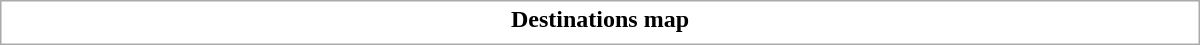<table class="collapsible collapsed" style="border:1px #aaa solid; width:50em; margin:0.2em auto">
<tr>
<th>Destinations map</th>
</tr>
<tr>
<td></td>
</tr>
</table>
